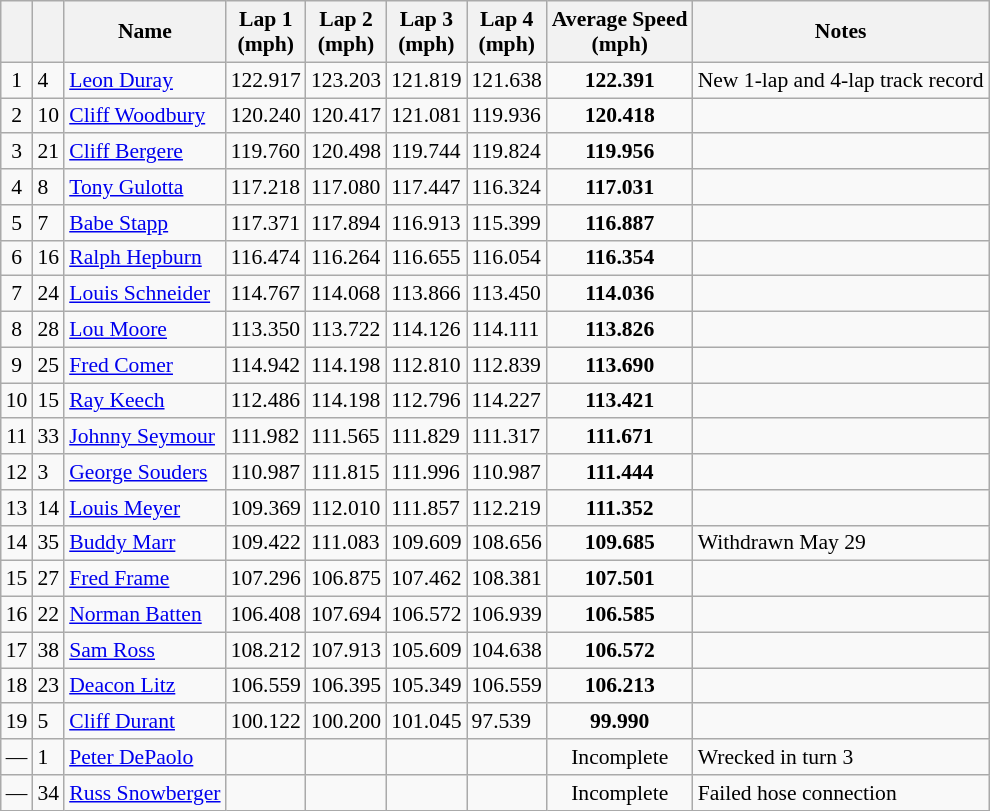<table class="wikitable" style="font-size: 90%;">
<tr align="center">
<th></th>
<th></th>
<th>Name</th>
<th>Lap 1<br>(mph)</th>
<th>Lap 2<br>(mph)</th>
<th>Lap 3<br>(mph)</th>
<th>Lap 4<br>(mph)</th>
<th>Average Speed<br>(mph)</th>
<th>Notes</th>
</tr>
<tr>
<td align=center>1</td>
<td>4</td>
<td> <a href='#'>Leon Duray</a></td>
<td>122.917</td>
<td>123.203</td>
<td>121.819</td>
<td>121.638</td>
<td align=center><strong>122.391</strong></td>
<td>New 1-lap and 4-lap track record</td>
</tr>
<tr>
<td align=center>2</td>
<td>10</td>
<td> <a href='#'>Cliff Woodbury</a></td>
<td>120.240</td>
<td>120.417</td>
<td>121.081</td>
<td>119.936</td>
<td align=center><strong>120.418</strong></td>
<td></td>
</tr>
<tr>
<td align=center>3</td>
<td>21</td>
<td> <a href='#'>Cliff Bergere</a></td>
<td>119.760</td>
<td>120.498</td>
<td>119.744</td>
<td>119.824</td>
<td align=center><strong>119.956</strong></td>
<td></td>
</tr>
<tr>
<td align=center>4</td>
<td>8</td>
<td> <a href='#'>Tony Gulotta</a></td>
<td>117.218</td>
<td>117.080</td>
<td>117.447</td>
<td>116.324</td>
<td align=center><strong>117.031</strong></td>
<td></td>
</tr>
<tr>
<td align=center>5</td>
<td>7</td>
<td> <a href='#'>Babe Stapp</a></td>
<td>117.371</td>
<td>117.894</td>
<td>116.913</td>
<td>115.399</td>
<td align=center><strong>116.887</strong></td>
<td></td>
</tr>
<tr>
<td align=center>6</td>
<td>16</td>
<td> <a href='#'>Ralph Hepburn</a></td>
<td>116.474</td>
<td>116.264</td>
<td>116.655</td>
<td>116.054</td>
<td align=center><strong>116.354</strong></td>
<td></td>
</tr>
<tr>
<td align=center>7</td>
<td>24</td>
<td> <a href='#'>Louis Schneider</a></td>
<td>114.767</td>
<td>114.068</td>
<td>113.866</td>
<td>113.450</td>
<td align=center><strong>114.036</strong></td>
<td></td>
</tr>
<tr>
<td align=center>8</td>
<td>28</td>
<td> <a href='#'>Lou Moore</a> <strong></strong></td>
<td>113.350</td>
<td>113.722</td>
<td>114.126</td>
<td>114.111</td>
<td align=center><strong>113.826</strong></td>
<td></td>
</tr>
<tr>
<td align=center>9</td>
<td>25</td>
<td> <a href='#'>Fred Comer</a></td>
<td>114.942</td>
<td>114.198</td>
<td>112.810</td>
<td>112.839</td>
<td align=center><strong>113.690</strong></td>
<td></td>
</tr>
<tr>
<td align=center>10</td>
<td>15</td>
<td> <a href='#'>Ray Keech</a> <strong></strong></td>
<td>112.486</td>
<td>114.198</td>
<td>112.796</td>
<td>114.227</td>
<td align=center><strong>113.421</strong></td>
<td></td>
</tr>
<tr>
<td align=center>11</td>
<td>33</td>
<td> <a href='#'>Johnny Seymour</a> <strong></strong></td>
<td>111.982</td>
<td>111.565</td>
<td>111.829</td>
<td>111.317</td>
<td align=center><strong>111.671</strong></td>
<td></td>
</tr>
<tr>
<td align=center>12</td>
<td>3</td>
<td> <a href='#'>George Souders</a> <strong></strong></td>
<td>110.987</td>
<td>111.815</td>
<td>111.996</td>
<td>110.987</td>
<td align=center><strong>111.444</strong></td>
<td></td>
</tr>
<tr>
<td align=center>13</td>
<td>14</td>
<td> <a href='#'>Louis Meyer</a> <strong></strong></td>
<td>109.369</td>
<td>112.010</td>
<td>111.857</td>
<td>112.219</td>
<td align=center><strong>111.352</strong></td>
<td></td>
</tr>
<tr>
<td align=center>14</td>
<td>35</td>
<td> <a href='#'>Buddy Marr</a> <strong></strong></td>
<td>109.422</td>
<td>111.083</td>
<td>109.609</td>
<td>108.656</td>
<td align=center><strong>109.685</strong></td>
<td>Withdrawn May 29</td>
</tr>
<tr>
<td align=center>15</td>
<td>27</td>
<td> <a href='#'>Fred Frame</a></td>
<td>107.296</td>
<td>106.875</td>
<td>107.462</td>
<td>108.381</td>
<td align=center><strong>107.501</strong></td>
<td></td>
</tr>
<tr>
<td align=center>16</td>
<td>22</td>
<td> <a href='#'>Norman Batten</a></td>
<td>106.408</td>
<td>107.694</td>
<td>106.572</td>
<td>106.939</td>
<td align=center><strong>106.585</strong></td>
<td></td>
</tr>
<tr>
<td align=center>17</td>
<td>38</td>
<td> <a href='#'>Sam Ross</a> <strong></strong></td>
<td>108.212</td>
<td>107.913</td>
<td>105.609</td>
<td>104.638</td>
<td align=center><strong>106.572</strong></td>
<td></td>
</tr>
<tr>
<td align=center>18</td>
<td>23</td>
<td> <a href='#'>Deacon Litz</a> <strong></strong></td>
<td>106.559</td>
<td>106.395</td>
<td>105.349</td>
<td>106.559</td>
<td align=center><strong>106.213</strong></td>
<td></td>
</tr>
<tr>
<td align=center>19</td>
<td>5</td>
<td> <a href='#'>Cliff Durant</a></td>
<td>100.122</td>
<td>100.200</td>
<td>101.045</td>
<td>97.539</td>
<td align=center><strong>99.990</strong></td>
<td></td>
</tr>
<tr>
<td align=center>—</td>
<td>1</td>
<td> <a href='#'>Peter DePaolo</a></td>
<td></td>
<td></td>
<td></td>
<td></td>
<td align=center>Incomplete</td>
<td>Wrecked in turn 3</td>
</tr>
<tr>
<td align=center>—</td>
<td>34</td>
<td> <a href='#'>Russ Snowberger</a></td>
<td></td>
<td></td>
<td></td>
<td></td>
<td align=center>Incomplete</td>
<td>Failed hose connection</td>
</tr>
</table>
